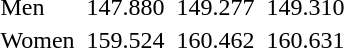<table>
<tr>
<td>Men<br></td>
<td></td>
<td>147.880</td>
<td></td>
<td>149.277</td>
<td></td>
<td>149.310</td>
</tr>
<tr>
<td>Women<br></td>
<td></td>
<td>159.524</td>
<td></td>
<td>160.462</td>
<td></td>
<td>160.631</td>
</tr>
</table>
